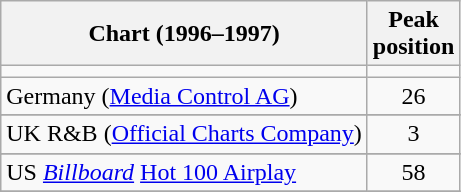<table class="wikitable sortable">
<tr>
<th>Chart (1996–1997)</th>
<th>Peak<br>position</th>
</tr>
<tr>
<td></td>
</tr>
<tr>
<td>Germany (<a href='#'>Media Control AG</a>)</td>
<td style="text-align:center;">26</td>
</tr>
<tr>
</tr>
<tr>
</tr>
<tr>
</tr>
<tr>
</tr>
<tr>
</tr>
<tr>
</tr>
<tr>
<td>UK R&B (<a href='#'>Official Charts Company</a>)</td>
<td style="text-align:center;">3</td>
</tr>
<tr>
</tr>
<tr>
<td>US <a href='#'><em>Billboard</em></a> <a href='#'>Hot 100 Airplay</a></td>
<td style="text-align:center;">58</td>
</tr>
<tr>
</tr>
</table>
